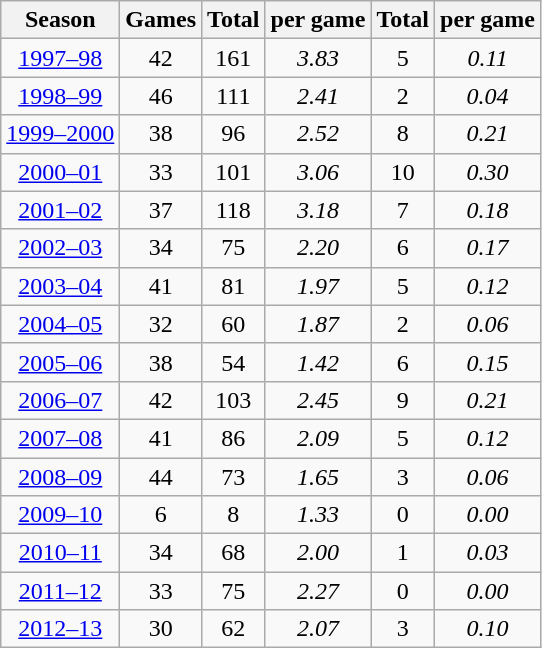<table class="wikitable" style="text-align:center">
<tr>
<th>Season</th>
<th>Games</th>
<th>Total </th>
<th> per game</th>
<th>Total </th>
<th> per game</th>
</tr>
<tr>
<td><a href='#'>1997–98</a></td>
<td>42</td>
<td>161</td>
<td><em>3.83</em></td>
<td>5</td>
<td><em>0.11</em></td>
</tr>
<tr>
<td><a href='#'>1998–99</a></td>
<td>46</td>
<td>111</td>
<td><em>2.41</em></td>
<td>2</td>
<td><em>0.04</em></td>
</tr>
<tr>
<td><a href='#'>1999–2000</a></td>
<td>38</td>
<td>96</td>
<td><em>2.52</em></td>
<td>8</td>
<td><em>0.21</em></td>
</tr>
<tr>
<td><a href='#'>2000–01</a></td>
<td>33</td>
<td>101</td>
<td><em>3.06</em></td>
<td>10</td>
<td><em>0.30</em></td>
</tr>
<tr>
<td><a href='#'>2001–02</a></td>
<td>37</td>
<td>118</td>
<td><em>3.18</em></td>
<td>7</td>
<td><em>0.18</em></td>
</tr>
<tr>
<td><a href='#'>2002–03</a></td>
<td>34</td>
<td>75</td>
<td><em>2.20</em></td>
<td>6</td>
<td><em>0.17</em></td>
</tr>
<tr>
<td><a href='#'>2003–04</a></td>
<td>41</td>
<td>81</td>
<td><em>1.97</em></td>
<td>5</td>
<td><em>0.12</em></td>
</tr>
<tr>
<td><a href='#'>2004–05</a></td>
<td>32</td>
<td>60</td>
<td><em>1.87</em></td>
<td>2</td>
<td><em>0.06</em></td>
</tr>
<tr>
<td><a href='#'>2005–06</a></td>
<td>38</td>
<td>54</td>
<td><em>1.42</em></td>
<td>6</td>
<td><em>0.15</em></td>
</tr>
<tr>
<td><a href='#'>2006–07</a></td>
<td>42</td>
<td>103</td>
<td><em>2.45</em></td>
<td>9</td>
<td><em>0.21</em></td>
</tr>
<tr>
<td><a href='#'>2007–08</a></td>
<td>41</td>
<td>86</td>
<td><em>2.09</em></td>
<td>5</td>
<td><em>0.12</em></td>
</tr>
<tr>
<td><a href='#'>2008–09</a></td>
<td>44</td>
<td>73</td>
<td><em>1.65</em></td>
<td>3</td>
<td><em>0.06</em></td>
</tr>
<tr>
<td><a href='#'>2009–10</a></td>
<td>6</td>
<td>8</td>
<td><em>1.33</em></td>
<td>0</td>
<td><em>0.00</em></td>
</tr>
<tr>
<td><a href='#'>2010–11</a></td>
<td>34</td>
<td>68</td>
<td><em>2.00</em></td>
<td>1</td>
<td><em>0.03</em></td>
</tr>
<tr>
<td><a href='#'>2011–12</a></td>
<td>33</td>
<td>75</td>
<td><em>2.27</em></td>
<td>0</td>
<td><em>0.00</em></td>
</tr>
<tr>
<td><a href='#'>2012–13</a></td>
<td>30</td>
<td>62</td>
<td><em>2.07</em></td>
<td>3</td>
<td><em>0.10</em></td>
</tr>
</table>
